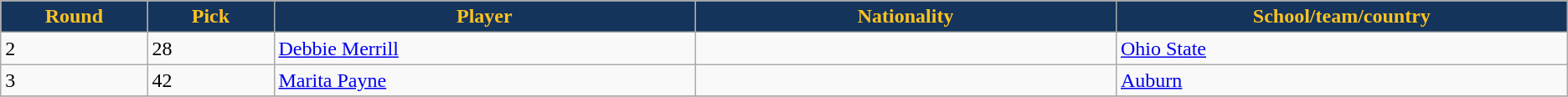<table class="wikitable">
<tr>
<th style="background:#14345B; color:#ffc322;" width="3%">Round</th>
<th style="background:#14345B; color:#ffc322;" width="3%">Pick</th>
<th style="background:#14345B; color:#ffc322;" width="10%">Player</th>
<th style="background:#14345B; color:#ffc322;" width="10%">Nationality</th>
<th style="background:#14345B; color:#ffc322;" width="10%">School/team/country</th>
</tr>
<tr>
<td>2</td>
<td>28</td>
<td><a href='#'>Debbie Merrill</a></td>
<td></td>
<td><a href='#'>Ohio State</a></td>
</tr>
<tr>
<td>3</td>
<td>42</td>
<td><a href='#'>Marita Payne</a></td>
<td></td>
<td><a href='#'>Auburn</a></td>
</tr>
<tr>
</tr>
</table>
